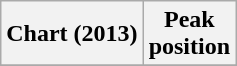<table class="wikitable sortable plainrowheaders" style="text-align:center">
<tr>
<th scope="col">Chart (2013)</th>
<th scope="col">Peak<br>position</th>
</tr>
<tr>
</tr>
</table>
